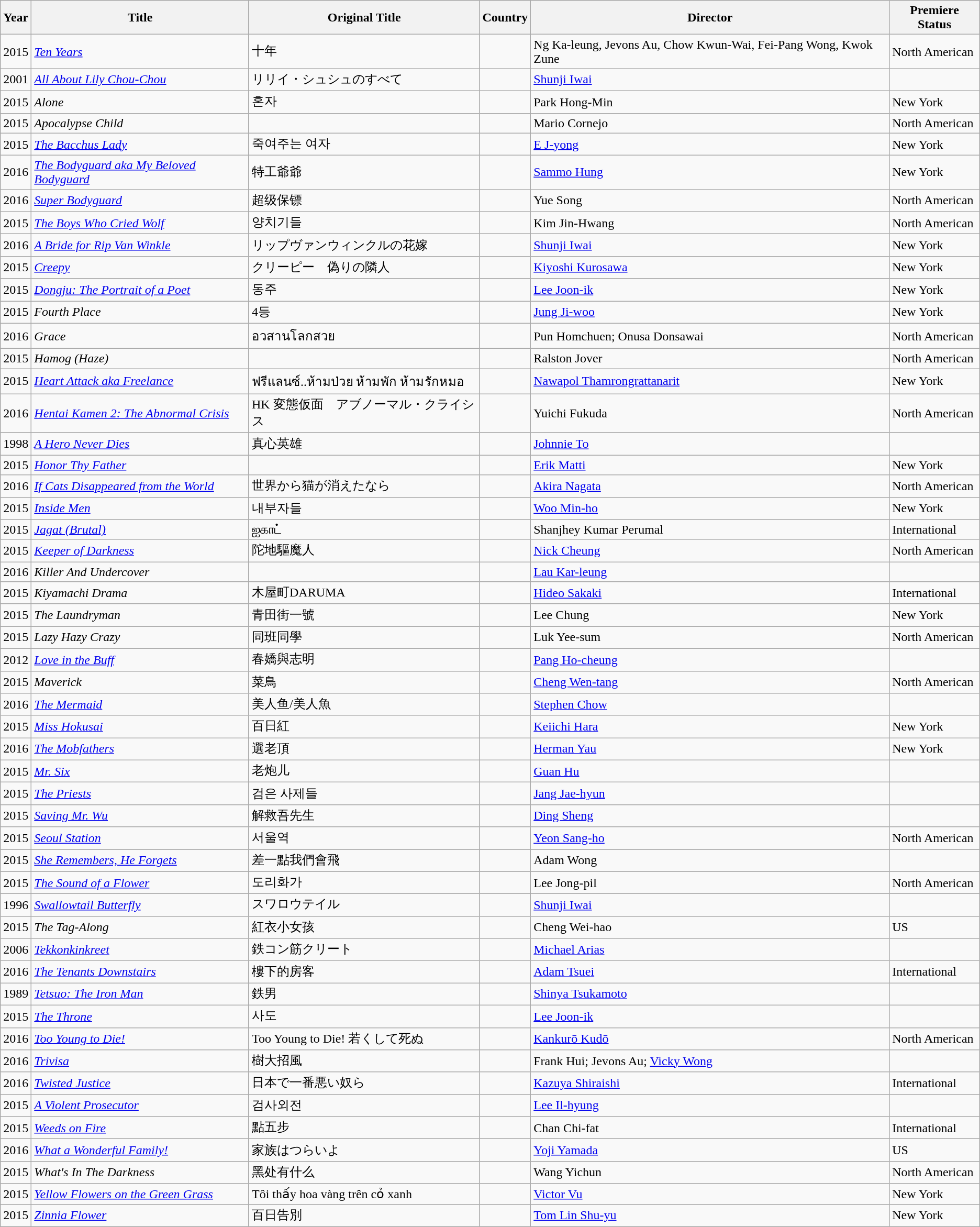<table class="wikitable">
<tr>
<th>Year</th>
<th>Title</th>
<th>Original Title</th>
<th>Country</th>
<th>Director</th>
<th>Premiere Status</th>
</tr>
<tr>
<td>2015</td>
<td><a href='#'><em>Ten Years</em></a></td>
<td>十年</td>
<td></td>
<td>Ng Ka-leung, Jevons Au, Chow Kwun-Wai, Fei-Pang Wong, Kwok Zune</td>
<td>North American</td>
</tr>
<tr>
<td>2001</td>
<td><em><a href='#'>All About Lily Chou-Chou</a></em></td>
<td>リリイ・シュシュのすべて</td>
<td></td>
<td><a href='#'>Shunji Iwai</a></td>
<td></td>
</tr>
<tr>
<td>2015</td>
<td><em>Alone</em></td>
<td>혼자</td>
<td></td>
<td>Park Hong-Min</td>
<td>New York</td>
</tr>
<tr>
<td>2015</td>
<td><em>Apocalypse Child</em></td>
<td></td>
<td></td>
<td>Mario Cornejo</td>
<td>North American</td>
</tr>
<tr>
<td>2015</td>
<td><em><a href='#'>The Bacchus Lady</a></em></td>
<td>죽여주는 여자</td>
<td></td>
<td><a href='#'>E J-yong</a></td>
<td>New York</td>
</tr>
<tr>
<td>2016</td>
<td><a href='#'><em>The Bodyguard aka My Beloved Bodyguard</em></a></td>
<td>特工爺爺</td>
<td> </td>
<td><a href='#'>Sammo Hung</a></td>
<td>New York</td>
</tr>
<tr>
<td>2016</td>
<td><em><a href='#'>Super Bodyguard</a></em></td>
<td>超级保镖</td>
<td></td>
<td>Yue Song</td>
<td>North American</td>
</tr>
<tr>
<td>2015</td>
<td><em><a href='#'>The Boys Who Cried Wolf</a></em></td>
<td>양치기들</td>
<td></td>
<td>Kim Jin-Hwang</td>
<td>North American</td>
</tr>
<tr>
<td>2016</td>
<td><em><a href='#'>A Bride for Rip Van Winkle</a></em></td>
<td>リップヴァンウィンクルの花嫁</td>
<td></td>
<td><a href='#'>Shunji Iwai</a></td>
<td>New York</td>
</tr>
<tr>
<td>2015</td>
<td><a href='#'><em>Creepy</em></a></td>
<td>クリーピー　偽りの隣人</td>
<td></td>
<td><a href='#'>Kiyoshi Kurosawa</a></td>
<td>New York</td>
</tr>
<tr>
<td>2015</td>
<td><em><a href='#'>Dongju: The Portrait of a Poet</a></em></td>
<td>동주</td>
<td></td>
<td><a href='#'>Lee Joon-ik</a></td>
<td>New York</td>
</tr>
<tr>
<td>2015</td>
<td><em>Fourth Place</em></td>
<td>4등</td>
<td></td>
<td><a href='#'>Jung Ji-woo</a></td>
<td>New York</td>
</tr>
<tr>
<td>2016</td>
<td><em>Grace</em></td>
<td>อวสานโลกสวย</td>
<td></td>
<td>Pun Homchuen; Onusa Donsawai</td>
<td>North American</td>
</tr>
<tr>
<td>2015</td>
<td><em>Hamog (Haze)</em></td>
<td></td>
<td></td>
<td>Ralston Jover</td>
<td>North American</td>
</tr>
<tr>
<td>2015</td>
<td><a href='#'><em>Heart Attack aka Freelance</em></a></td>
<td>ฟรีแลนซ์..ห้ามป่วย ห้ามพัก ห้ามรักหมอ</td>
<td></td>
<td><a href='#'>Nawapol Thamrongrattanarit</a></td>
<td>New York</td>
</tr>
<tr>
<td>2016</td>
<td><a href='#'><em>Hentai Kamen 2: The Abnormal Crisis</em></a></td>
<td>HK 変態仮面　アブノーマル・クライシス</td>
<td></td>
<td>Yuichi Fukuda</td>
<td>North American</td>
</tr>
<tr>
<td>1998</td>
<td><em><a href='#'>A Hero Never Dies</a></em></td>
<td>真心英雄</td>
<td></td>
<td><a href='#'>Johnnie To</a></td>
<td></td>
</tr>
<tr>
<td>2015</td>
<td><a href='#'><em>Honor Thy Father</em></a></td>
<td></td>
<td></td>
<td><a href='#'>Erik Matti</a></td>
<td>New York</td>
</tr>
<tr>
<td>2016</td>
<td><em><a href='#'>If Cats Disappeared from the World</a></em></td>
<td>世界から猫が消えたなら</td>
<td></td>
<td><a href='#'>Akira Nagata</a></td>
<td>North American</td>
</tr>
<tr>
<td>2015</td>
<td><a href='#'><em>Inside Men</em></a></td>
<td>내부자들</td>
<td></td>
<td><a href='#'>Woo Min-ho</a></td>
<td>New York</td>
</tr>
<tr>
<td>2015</td>
<td><a href='#'><em>Jagat (Brutal)</em></a></td>
<td>ஐகாட்</td>
<td></td>
<td>Shanjhey Kumar Perumal</td>
<td>International</td>
</tr>
<tr>
<td>2015</td>
<td><em><a href='#'>Keeper of Darkness</a></em></td>
<td>陀地驅魔人</td>
<td></td>
<td><a href='#'>Nick Cheung</a></td>
<td>North American</td>
</tr>
<tr>
<td>2016</td>
<td><em>Killer And Undercover</em></td>
<td></td>
<td></td>
<td><a href='#'>Lau Kar-leung</a></td>
<td></td>
</tr>
<tr>
<td>2015</td>
<td><em>Kiyamachi Drama</em></td>
<td>木屋町DARUMA</td>
<td></td>
<td><a href='#'>Hideo Sakaki</a></td>
<td>International</td>
</tr>
<tr>
<td>2015</td>
<td><em>The Laundryman</em></td>
<td>青田街一號</td>
<td></td>
<td>Lee Chung</td>
<td>New York</td>
</tr>
<tr>
<td>2015</td>
<td><em>Lazy Hazy Crazy</em></td>
<td>同班同學</td>
<td></td>
<td>Luk Yee-sum</td>
<td>North American</td>
</tr>
<tr>
<td>2012</td>
<td><em><a href='#'>Love in the Buff</a></em></td>
<td>春嬌與志明</td>
<td></td>
<td><a href='#'>Pang Ho-cheung</a></td>
<td></td>
</tr>
<tr>
<td>2015</td>
<td><em>Maverick</em></td>
<td>菜鳥</td>
<td></td>
<td><a href='#'>Cheng Wen-tang</a></td>
<td>North American</td>
</tr>
<tr>
<td>2016</td>
<td><a href='#'><em>The Mermaid</em></a></td>
<td>美人鱼/美人魚</td>
<td> </td>
<td><a href='#'>Stephen Chow</a></td>
<td></td>
</tr>
<tr>
<td>2015</td>
<td><em><a href='#'>Miss Hokusai</a></em></td>
<td>百日紅</td>
<td></td>
<td><a href='#'>Keiichi Hara</a></td>
<td>New York</td>
</tr>
<tr>
<td>2016</td>
<td><em><a href='#'>The Mobfathers</a></em></td>
<td>選老頂</td>
<td></td>
<td><a href='#'>Herman Yau</a></td>
<td>New York</td>
</tr>
<tr>
<td>2015</td>
<td><a href='#'><em>Mr. Six</em></a></td>
<td>老炮儿</td>
<td></td>
<td><a href='#'>Guan Hu</a></td>
<td></td>
</tr>
<tr>
<td>2015</td>
<td><a href='#'><em>The Priests</em></a></td>
<td>검은 사제들</td>
<td></td>
<td><a href='#'>Jang Jae-hyun</a></td>
<td></td>
</tr>
<tr>
<td>2015</td>
<td><em><a href='#'>Saving Mr. Wu</a></em></td>
<td>解救吾先生</td>
<td></td>
<td><a href='#'>Ding Sheng</a></td>
<td></td>
</tr>
<tr>
<td>2015</td>
<td><a href='#'><em>Seoul Station</em></a></td>
<td>서울역</td>
<td></td>
<td><a href='#'>Yeon Sang-ho</a></td>
<td>North American</td>
</tr>
<tr>
<td>2015</td>
<td><em><a href='#'>She Remembers, He Forgets</a></em></td>
<td>差一點我們會飛</td>
<td></td>
<td>Adam Wong</td>
<td></td>
</tr>
<tr>
<td>2015</td>
<td><em><a href='#'>The Sound of a Flower</a></em></td>
<td>도리화가</td>
<td></td>
<td>Lee Jong-pil</td>
<td>North American</td>
</tr>
<tr>
<td>1996</td>
<td><a href='#'><em>Swallowtail Butterfly</em></a></td>
<td>スワロウテイル</td>
<td></td>
<td><a href='#'>Shunji Iwai</a></td>
<td></td>
</tr>
<tr>
<td>2015</td>
<td><em>The Tag-Along</em></td>
<td>紅衣小女孩</td>
<td></td>
<td>Cheng Wei-hao</td>
<td>US</td>
</tr>
<tr>
<td>2006</td>
<td><em><a href='#'>Tekkonkinkreet</a></em></td>
<td>鉄コン筋クリート</td>
<td></td>
<td><a href='#'>Michael Arias</a></td>
<td></td>
</tr>
<tr>
<td>2016</td>
<td><em><a href='#'>The Tenants Downstairs</a></em></td>
<td>樓下的房客</td>
<td></td>
<td><a href='#'>Adam Tsuei</a></td>
<td>International</td>
</tr>
<tr>
<td>1989</td>
<td><em><a href='#'>Tetsuo: The Iron Man</a></em></td>
<td>鉄男</td>
<td></td>
<td><a href='#'>Shinya Tsukamoto</a></td>
<td></td>
</tr>
<tr>
<td>2015</td>
<td><a href='#'><em>The Throne</em></a></td>
<td>사도</td>
<td></td>
<td><a href='#'>Lee Joon-ik</a></td>
<td></td>
</tr>
<tr>
<td>2016</td>
<td><a href='#'><em>Too Young to Die!</em></a></td>
<td>Too Young to Die! 若くして死ぬ</td>
<td></td>
<td><a href='#'>Kankurō Kudō</a></td>
<td>North American</td>
</tr>
<tr>
<td>2016</td>
<td><em><a href='#'>Trivisa</a></em></td>
<td>樹大招風</td>
<td></td>
<td>Frank Hui; Jevons Au; <a href='#'>Vicky Wong</a></td>
<td></td>
</tr>
<tr>
<td>2016</td>
<td><em><a href='#'>Twisted Justice</a></em></td>
<td>日本で一番悪い奴ら</td>
<td></td>
<td><a href='#'>Kazuya Shiraishi</a></td>
<td>International</td>
</tr>
<tr>
<td>2015</td>
<td><em><a href='#'>A Violent Prosecutor</a></em></td>
<td>검사외전</td>
<td></td>
<td><a href='#'>Lee Il-hyung</a></td>
<td></td>
</tr>
<tr>
<td>2015</td>
<td><em><a href='#'>Weeds on Fire</a></em></td>
<td>點五步</td>
<td></td>
<td>Chan Chi-fat</td>
<td>International</td>
</tr>
<tr>
<td>2016</td>
<td><em><a href='#'>What a Wonderful Family!</a></em></td>
<td>家族はつらいよ</td>
<td></td>
<td><a href='#'>Yoji Yamada</a></td>
<td>US</td>
</tr>
<tr>
<td>2015</td>
<td><em>What's In The Darkness</em></td>
<td>黑处有什么</td>
<td></td>
<td>Wang Yichun</td>
<td>North American</td>
</tr>
<tr>
<td>2015</td>
<td><em><a href='#'>Yellow Flowers on the Green Grass</a></em></td>
<td>Tôi thấy hoa vàng trên cỏ xanh</td>
<td></td>
<td><a href='#'>Victor Vu</a></td>
<td>New York</td>
</tr>
<tr>
<td>2015</td>
<td><em><a href='#'>Zinnia Flower</a></em></td>
<td>百日告別</td>
<td></td>
<td><a href='#'>Tom Lin Shu-yu</a></td>
<td>New York</td>
</tr>
</table>
